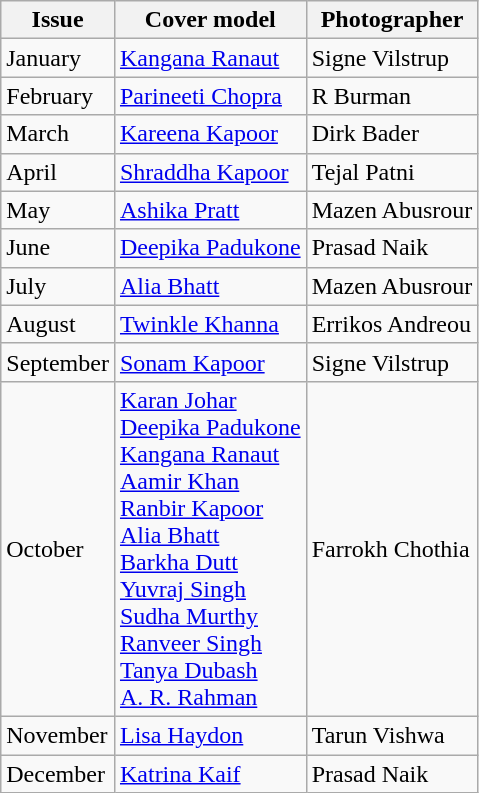<table class="sortable wikitable">
<tr>
<th>Issue</th>
<th>Cover model</th>
<th>Photographer</th>
</tr>
<tr>
<td>January</td>
<td><a href='#'>Kangana Ranaut</a></td>
<td>Signe Vilstrup</td>
</tr>
<tr>
<td>February</td>
<td><a href='#'>Parineeti Chopra</a></td>
<td>R Burman</td>
</tr>
<tr>
<td>March</td>
<td><a href='#'>Kareena Kapoor</a></td>
<td>Dirk Bader</td>
</tr>
<tr>
<td>April</td>
<td><a href='#'>Shraddha Kapoor</a></td>
<td>Tejal Patni</td>
</tr>
<tr>
<td>May</td>
<td><a href='#'>Ashika Pratt</a></td>
<td>Mazen Abusrour</td>
</tr>
<tr>
<td>June</td>
<td><a href='#'>Deepika Padukone</a></td>
<td>Prasad Naik</td>
</tr>
<tr>
<td>July</td>
<td><a href='#'>Alia Bhatt</a></td>
<td>Mazen Abusrour</td>
</tr>
<tr>
<td>August</td>
<td><a href='#'>Twinkle Khanna</a></td>
<td>Errikos Andreou</td>
</tr>
<tr>
<td>September</td>
<td><a href='#'>Sonam Kapoor</a></td>
<td>Signe Vilstrup</td>
</tr>
<tr>
<td>October</td>
<td><a href='#'>Karan Johar</a><br><a href='#'>Deepika Padukone</a><br><a href='#'>Kangana Ranaut</a><br><a href='#'>Aamir Khan</a><br><a href='#'>Ranbir Kapoor</a><br><a href='#'>Alia Bhatt</a><br><a href='#'>Barkha Dutt</a><br><a href='#'>Yuvraj Singh</a> <br><a href='#'>Sudha Murthy</a><br><a href='#'>Ranveer Singh</a><br><a href='#'>Tanya Dubash</a><br><a href='#'>A. R. Rahman</a></td>
<td>Farrokh Chothia</td>
</tr>
<tr>
<td>November</td>
<td><a href='#'>Lisa Haydon</a></td>
<td>Tarun Vishwa</td>
</tr>
<tr>
<td>December</td>
<td><a href='#'>Katrina Kaif</a></td>
<td>Prasad Naik</td>
</tr>
</table>
